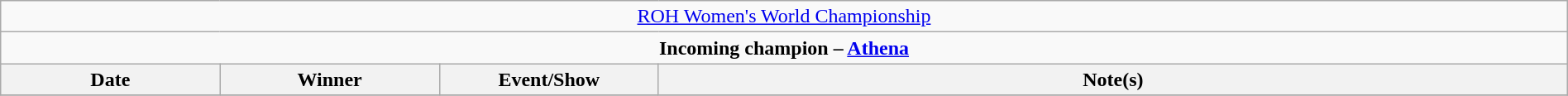<table class="wikitable" style="text-align:center; width:100%;">
<tr>
<td colspan="4" style="text-align: center;"><a href='#'>ROH Women's World Championship</a></td>
</tr>
<tr>
<td colspan="4" style="text-align: center;"><strong>Incoming champion – <a href='#'>Athena</a></strong></td>
</tr>
<tr>
<th width="14%">Date</th>
<th width="14%">Winner</th>
<th width="14%">Event/Show</th>
<th width="58%">Note(s)</th>
</tr>
<tr>
</tr>
</table>
